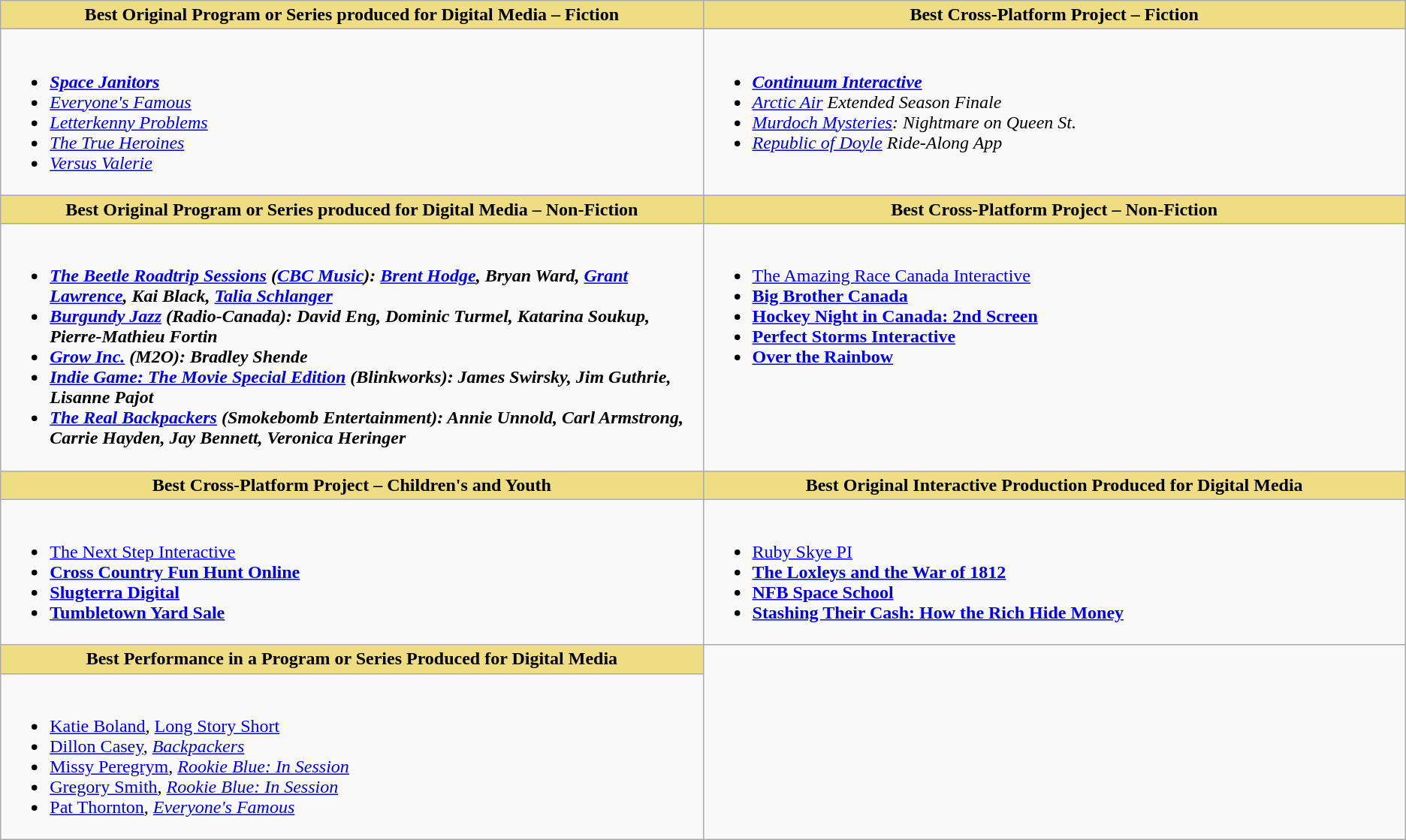<table class="wikitable">
<tr>
<th style="background:#EEDD82; width:50%">Best Original Program or Series produced for Digital Media – Fiction</th>
<th style="background:#EEDD82; width:50%">Best Cross-Platform Project – Fiction</th>
</tr>
<tr>
<td valign="top"><br><ul><li> <strong><em><a href='#'>Space Janitors</a></em></strong></li><li><em><a href='#'>Everyone's Famous</a></em></li><li><em><a href='#'>Letterkenny Problems</a></em></li><li><em><a href='#'>The True Heroines</a></em></li><li><em><a href='#'>Versus Valerie</a></em></li></ul></td>
<td valign="top"><br><ul><li> <strong><em><a href='#'>Continuum Interactive</a></em></strong></li><li><em><a href='#'>Arctic Air</a> Extended Season Finale</em></li><li><em><a href='#'>Murdoch Mysteries</a>: Nightmare on Queen St.</em></li><li><em><a href='#'>Republic of Doyle</a> Ride-Along App</em></li></ul></td>
</tr>
<tr>
<th style="background:#EEDD82; width:50%">Best Original Program or Series produced for Digital Media – Non-Fiction</th>
<th style="background:#EEDD82; width:50%">Best Cross-Platform Project – Non-Fiction</th>
</tr>
<tr>
<td valign="top"><br><ul><li> <strong><em><a href='#'>The Beetle Roadtrip Sessions</a><em> (<a href='#'>CBC Music</a>): <a href='#'>Brent Hodge</a>, Bryan Ward, <a href='#'>Grant Lawrence</a>, Kai Black, <a href='#'>Talia Schlanger</a><strong></li><li></em><a href='#'>Burgundy Jazz</a><em> (Radio-Canada): David Eng, Dominic Turmel, Katarina Soukup, Pierre-Mathieu Fortin</li><li></em><a href='#'>Grow Inc.</a><em> (M2O): Bradley Shende</li><li></em><a href='#'>Indie Game: The Movie Special Edition</a><em> (Blinkworks): James Swirsky, Jim Guthrie, Lisanne Pajot</li><li></em><a href='#'>The Real Backpackers</a><em> (Smokebomb Entertainment): Annie Unnold, Carl Armstrong, Carrie Hayden, Jay Bennett, Veronica Heringer</li></ul></td>
<td valign="top"><br><ul><li> </em></strong><a href='#'>The Amazing Race Canada Interactive</a><strong><em></li><li></em><a href='#'>Big Brother Canada</a><em></li><li></em><a href='#'>Hockey Night in Canada: 2nd Screen</a><em></li><li></em><a href='#'>Perfect Storms Interactive</a><em></li><li></em><a href='#'>Over the Rainbow</a><em></li></ul></td>
</tr>
<tr>
<th style="background:#EEDD82; width:50%">Best Cross-Platform Project – Children's and Youth</th>
<th style="background:#EEDD82; width:50%">Best Original Interactive Production Produced for Digital Media</th>
</tr>
<tr>
<td valign="top"><br><ul><li> </em></strong><a href='#'>The Next Step Interactive</a><strong><em></li><li></em><a href='#'>Cross Country Fun Hunt Online</a><em></li><li></em><a href='#'>Slugterra Digital</a><em></li><li></em><a href='#'>Tumbletown Yard Sale</a><em></li></ul></td>
<td valign="top"><br><ul><li> </em></strong><a href='#'>Ruby Skye PI</a><strong><em></li><li></em><a href='#'>The Loxleys and the War of 1812</a><em></li><li></em><a href='#'>NFB Space School</a><em></li><li></em><a href='#'>Stashing Their Cash: How the Rich Hide Money</a><em></li></ul></td>
</tr>
<tr>
<th style="background:#EEDD82; width:50%">Best Performance in a Program or Series Produced for Digital Media</th>
</tr>
<tr>
<td valign="top"><br><ul><li> </strong><a href='#'>Katie Boland</a>, </em><a href='#'>Long Story Short</a></em></strong></li><li><a href='#'>Dillon Casey</a>, <em><a href='#'>Backpackers</a></em></li><li><a href='#'>Missy Peregrym</a>, <em><a href='#'>Rookie Blue: In Session</a></em></li><li><a href='#'>Gregory Smith</a>, <em><a href='#'>Rookie Blue: In Session</a></em></li><li><a href='#'>Pat Thornton</a>, <em><a href='#'>Everyone's Famous</a></em></li></ul></td>
</tr>
</table>
